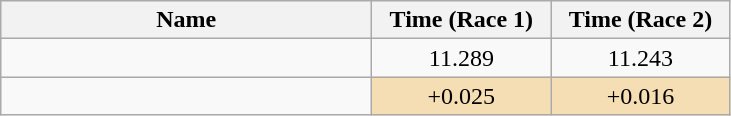<table class="wikitable" style="text-align:center;">
<tr>
<th style="width:15em">Name</th>
<th style="width:7em">Time (Race 1)</th>
<th style="width:7em">Time (Race 2)</th>
</tr>
<tr>
<td align=left></td>
<td>11.289</td>
<td>11.243</td>
</tr>
<tr>
<td align=left></td>
<td bgcolor=wheat>+0.025</td>
<td bgcolor=wheat>+0.016</td>
</tr>
</table>
